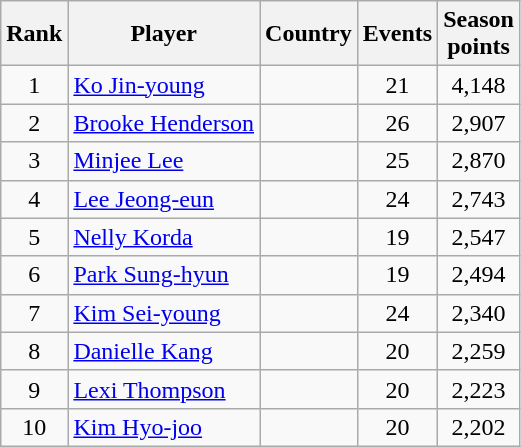<table class=wikitable  style="font-size:100%; text-align:center">
<tr>
<th>Rank</th>
<th>Player</th>
<th>Country</th>
<th>Events</th>
<th>Season<br>points</th>
</tr>
<tr>
<td>1</td>
<td align=left><a href='#'>Ko Jin-young</a></td>
<td align=left></td>
<td>21</td>
<td>4,148</td>
</tr>
<tr>
<td>2</td>
<td align=left><a href='#'>Brooke Henderson</a></td>
<td align=left></td>
<td>26</td>
<td>2,907</td>
</tr>
<tr>
<td>3</td>
<td align=left><a href='#'>Minjee Lee</a></td>
<td align=left></td>
<td>25</td>
<td>2,870</td>
</tr>
<tr>
<td>4</td>
<td align=left><a href='#'>Lee Jeong-eun</a></td>
<td align=left></td>
<td>24</td>
<td>2,743</td>
</tr>
<tr>
<td>5</td>
<td align=left><a href='#'>Nelly Korda</a></td>
<td align=left></td>
<td>19</td>
<td>2,547</td>
</tr>
<tr>
<td>6</td>
<td align=left><a href='#'>Park Sung-hyun</a></td>
<td align=left></td>
<td>19</td>
<td>2,494</td>
</tr>
<tr>
<td>7</td>
<td align=left><a href='#'>Kim Sei-young</a></td>
<td align=left></td>
<td>24</td>
<td>2,340</td>
</tr>
<tr>
<td>8</td>
<td align=left><a href='#'>Danielle Kang</a></td>
<td align=left></td>
<td>20</td>
<td>2,259</td>
</tr>
<tr>
<td>9</td>
<td align=left><a href='#'>Lexi Thompson</a></td>
<td align=left></td>
<td>20</td>
<td>2,223</td>
</tr>
<tr>
<td>10</td>
<td align=left><a href='#'>Kim Hyo-joo</a></td>
<td align=left></td>
<td>20</td>
<td>2,202</td>
</tr>
</table>
